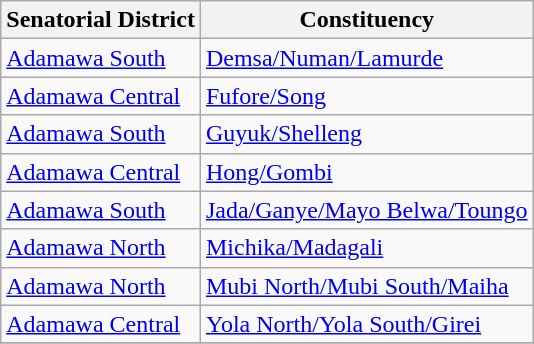<table class="wikitable sortable">
<tr>
<th>Senatorial District</th>
<th>Constituency</th>
</tr>
<tr>
<td><a href='#'>Adamawa South</a></td>
<td><a href='#'>Demsa/Numan/Lamurde</a></td>
</tr>
<tr>
<td><a href='#'>Adamawa Central</a></td>
<td><a href='#'>Fufore/Song</a></td>
</tr>
<tr>
<td><a href='#'>Adamawa South</a></td>
<td><a href='#'>Guyuk/Shelleng</a></td>
</tr>
<tr>
<td><a href='#'>Adamawa Central</a></td>
<td><a href='#'>Hong/Gombi</a></td>
</tr>
<tr>
<td><a href='#'>Adamawa South</a></td>
<td><a href='#'>Jada/Ganye/Mayo Belwa/Toungo</a></td>
</tr>
<tr>
<td><a href='#'>Adamawa North</a></td>
<td><a href='#'>Michika/Madagali</a></td>
</tr>
<tr>
<td><a href='#'>Adamawa North</a></td>
<td><a href='#'>Mubi North/Mubi South/Maiha</a></td>
</tr>
<tr>
<td><a href='#'>Adamawa Central</a></td>
<td><a href='#'>Yola North/Yola South/Girei</a></td>
</tr>
<tr>
</tr>
</table>
